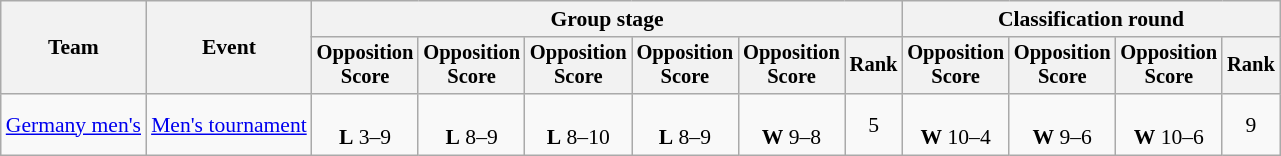<table class="wikitable" style="font-size:90%">
<tr>
<th rowspan=2>Team</th>
<th rowspan=2>Event</th>
<th colspan=6>Group stage</th>
<th colspan=4>Classification round</th>
</tr>
<tr style="font-size:95%">
<th>Opposition<br>Score</th>
<th>Opposition<br>Score</th>
<th>Opposition<br>Score</th>
<th>Opposition<br>Score</th>
<th>Opposition<br>Score</th>
<th>Rank</th>
<th>Opposition<br>Score</th>
<th>Opposition<br>Score</th>
<th>Opposition<br>Score</th>
<th>Rank</th>
</tr>
<tr align=center>
<td align=left><a href='#'>Germany men's</a></td>
<td align=left><a href='#'>Men's tournament</a></td>
<td><br><strong>L</strong> 3–9</td>
<td><br><strong>L</strong> 8–9</td>
<td><br><strong>L</strong> 8–10</td>
<td><br><strong>L</strong> 8–9</td>
<td><br><strong>W</strong> 9–8</td>
<td>5</td>
<td><br><strong>W</strong> 10–4</td>
<td><br><strong>W</strong> 9–6</td>
<td><br><strong>W</strong> 10–6</td>
<td>9</td>
</tr>
</table>
